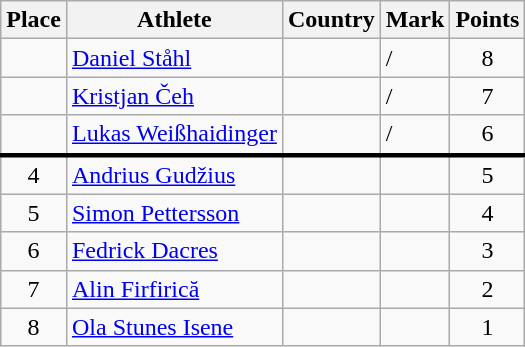<table class="wikitable">
<tr>
<th>Place</th>
<th>Athlete</th>
<th>Country</th>
<th>Mark</th>
<th>Points</th>
</tr>
<tr>
<td align=center></td>
<td><a href='#'>Daniel Ståhl</a></td>
<td></td>
<td> /<br><em></em></td>
<td align=center>8</td>
</tr>
<tr>
<td align=center></td>
<td><a href='#'>Kristjan Čeh</a></td>
<td></td>
<td> /<br><em></em></td>
<td align=center>7</td>
</tr>
<tr>
<td align=center></td>
<td><a href='#'>Lukas Weißhaidinger</a></td>
<td></td>
<td> /<br><em></em></td>
<td align=center>6</td>
</tr>
<tr style="border-top:3px solid black;">
<td align=center>4</td>
<td><a href='#'>Andrius Gudžius</a></td>
<td></td>
<td></td>
<td align=center>5</td>
</tr>
<tr>
<td align=center>5</td>
<td><a href='#'>Simon Pettersson</a></td>
<td></td>
<td></td>
<td align=center>4</td>
</tr>
<tr>
<td align=center>6</td>
<td><a href='#'>Fedrick Dacres</a></td>
<td></td>
<td></td>
<td align=center>3</td>
</tr>
<tr>
<td align=center>7</td>
<td><a href='#'>Alin Firfirică</a></td>
<td></td>
<td></td>
<td align=center>2</td>
</tr>
<tr>
<td align=center>8</td>
<td><a href='#'>Ola Stunes Isene</a></td>
<td></td>
<td></td>
<td align=center>1</td>
</tr>
</table>
